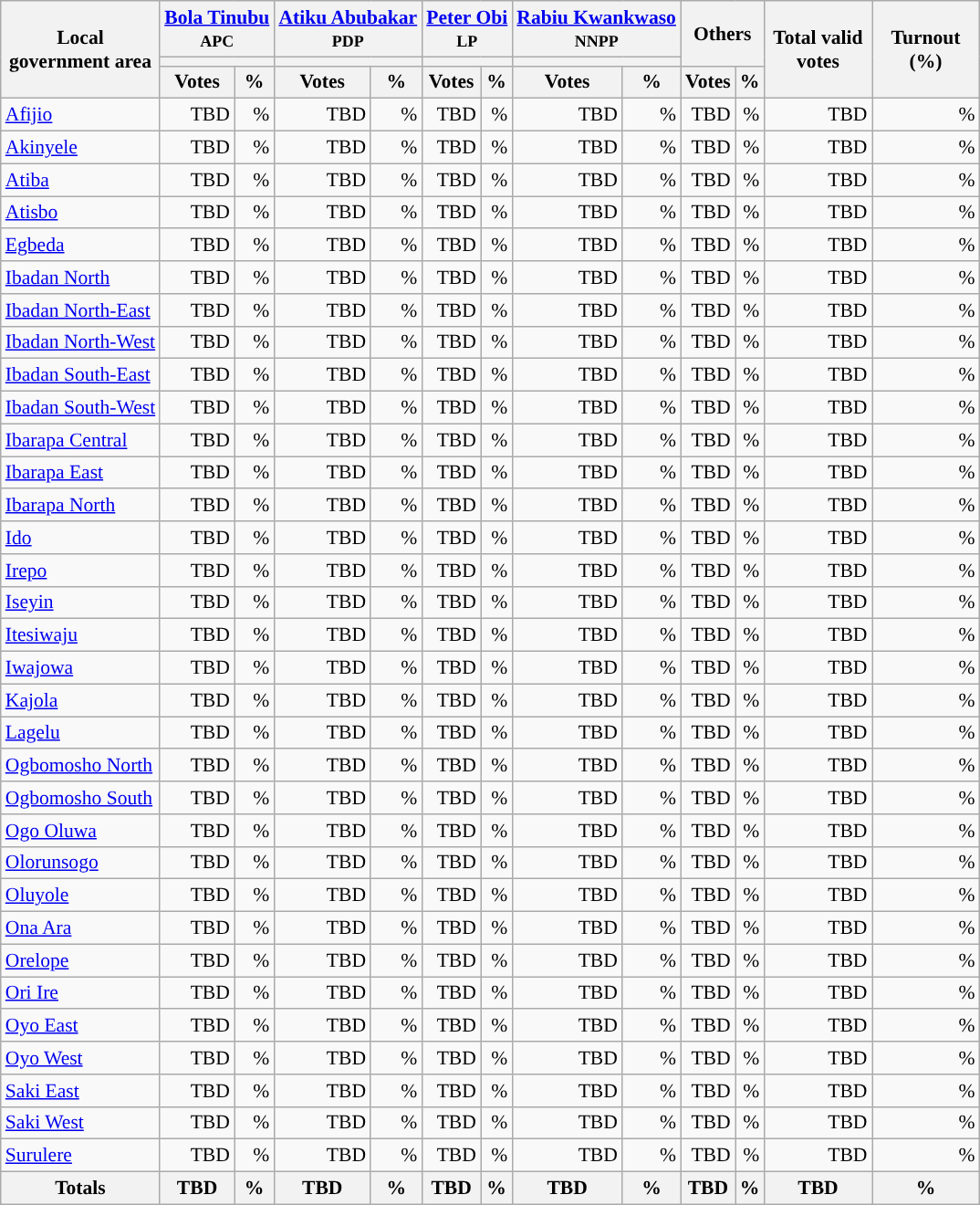<table class="wikitable sortable" style="text-align:right; font-size:90%">
<tr>
<th rowspan="3" style="max-width:7.5em;">Local government area</th>
<th colspan="2"><a href='#'>Bola Tinubu</a><br><small>APC</small></th>
<th colspan="2"><a href='#'>Atiku Abubakar</a><br><small>PDP</small></th>
<th colspan="2"><a href='#'>Peter Obi</a><br><small>LP</small></th>
<th colspan="2"><a href='#'>Rabiu Kwankwaso</a><br><small>NNPP</small></th>
<th colspan="2" rowspan="2">Others</th>
<th rowspan="3" style="max-width:5em;">Total valid votes</th>
<th rowspan="3" style="max-width:5em;">Turnout (%)</th>
</tr>
<tr>
<th colspan=2 style="background-color:"></th>
<th colspan=2 style="background-color:"></th>
<th colspan=2 style="background-color:"></th>
<th colspan=2 style="background-color:"></th>
</tr>
<tr>
<th>Votes</th>
<th>%</th>
<th>Votes</th>
<th>%</th>
<th>Votes</th>
<th>%</th>
<th>Votes</th>
<th>%</th>
<th>Votes</th>
<th>%</th>
</tr>
<tr style="background-color:#">
<td style="text-align:left;"><a href='#'>Afijio</a></td>
<td>TBD</td>
<td>%</td>
<td>TBD</td>
<td>%</td>
<td>TBD</td>
<td>%</td>
<td>TBD</td>
<td>%</td>
<td>TBD</td>
<td>%</td>
<td>TBD</td>
<td>%</td>
</tr>
<tr style="background-color:#">
<td style="text-align:left;"><a href='#'>Akinyele</a></td>
<td>TBD</td>
<td>%</td>
<td>TBD</td>
<td>%</td>
<td>TBD</td>
<td>%</td>
<td>TBD</td>
<td>%</td>
<td>TBD</td>
<td>%</td>
<td>TBD</td>
<td>%</td>
</tr>
<tr style="background-color:#">
<td style="text-align:left;"><a href='#'>Atiba</a></td>
<td>TBD</td>
<td>%</td>
<td>TBD</td>
<td>%</td>
<td>TBD</td>
<td>%</td>
<td>TBD</td>
<td>%</td>
<td>TBD</td>
<td>%</td>
<td>TBD</td>
<td>%</td>
</tr>
<tr style="background-color:#">
<td style="text-align:left;"><a href='#'>Atisbo</a></td>
<td>TBD</td>
<td>%</td>
<td>TBD</td>
<td>%</td>
<td>TBD</td>
<td>%</td>
<td>TBD</td>
<td>%</td>
<td>TBD</td>
<td>%</td>
<td>TBD</td>
<td>%</td>
</tr>
<tr style="background-color:#">
<td style="text-align:left;"><a href='#'>Egbeda</a></td>
<td>TBD</td>
<td>%</td>
<td>TBD</td>
<td>%</td>
<td>TBD</td>
<td>%</td>
<td>TBD</td>
<td>%</td>
<td>TBD</td>
<td>%</td>
<td>TBD</td>
<td>%</td>
</tr>
<tr style="background-color:#">
<td style="text-align:left;"><a href='#'>Ibadan North</a></td>
<td>TBD</td>
<td>%</td>
<td>TBD</td>
<td>%</td>
<td>TBD</td>
<td>%</td>
<td>TBD</td>
<td>%</td>
<td>TBD</td>
<td>%</td>
<td>TBD</td>
<td>%</td>
</tr>
<tr style="background-color:#">
<td style="text-align:left;"><a href='#'>Ibadan North-East</a></td>
<td>TBD</td>
<td>%</td>
<td>TBD</td>
<td>%</td>
<td>TBD</td>
<td>%</td>
<td>TBD</td>
<td>%</td>
<td>TBD</td>
<td>%</td>
<td>TBD</td>
<td>%</td>
</tr>
<tr style="background-color:#">
<td style="text-align:left;"><a href='#'>Ibadan North-West</a></td>
<td>TBD</td>
<td>%</td>
<td>TBD</td>
<td>%</td>
<td>TBD</td>
<td>%</td>
<td>TBD</td>
<td>%</td>
<td>TBD</td>
<td>%</td>
<td>TBD</td>
<td>%</td>
</tr>
<tr style="background-color:#">
<td style="text-align:left;"><a href='#'>Ibadan South-East</a></td>
<td>TBD</td>
<td>%</td>
<td>TBD</td>
<td>%</td>
<td>TBD</td>
<td>%</td>
<td>TBD</td>
<td>%</td>
<td>TBD</td>
<td>%</td>
<td>TBD</td>
<td>%</td>
</tr>
<tr style="background-color:#">
<td style="text-align:left;"><a href='#'>Ibadan South-West</a></td>
<td>TBD</td>
<td>%</td>
<td>TBD</td>
<td>%</td>
<td>TBD</td>
<td>%</td>
<td>TBD</td>
<td>%</td>
<td>TBD</td>
<td>%</td>
<td>TBD</td>
<td>%</td>
</tr>
<tr style="background-color:#">
<td style="text-align:left;"><a href='#'>Ibarapa Central</a></td>
<td>TBD</td>
<td>%</td>
<td>TBD</td>
<td>%</td>
<td>TBD</td>
<td>%</td>
<td>TBD</td>
<td>%</td>
<td>TBD</td>
<td>%</td>
<td>TBD</td>
<td>%</td>
</tr>
<tr style="background-color:#">
<td style="text-align:left;"><a href='#'>Ibarapa East</a></td>
<td>TBD</td>
<td>%</td>
<td>TBD</td>
<td>%</td>
<td>TBD</td>
<td>%</td>
<td>TBD</td>
<td>%</td>
<td>TBD</td>
<td>%</td>
<td>TBD</td>
<td>%</td>
</tr>
<tr style="background-color:#">
<td style="text-align:left;"><a href='#'>Ibarapa North</a></td>
<td>TBD</td>
<td>%</td>
<td>TBD</td>
<td>%</td>
<td>TBD</td>
<td>%</td>
<td>TBD</td>
<td>%</td>
<td>TBD</td>
<td>%</td>
<td>TBD</td>
<td>%</td>
</tr>
<tr style="background-color:#">
<td style="text-align:left;"><a href='#'>Ido</a></td>
<td>TBD</td>
<td>%</td>
<td>TBD</td>
<td>%</td>
<td>TBD</td>
<td>%</td>
<td>TBD</td>
<td>%</td>
<td>TBD</td>
<td>%</td>
<td>TBD</td>
<td>%</td>
</tr>
<tr style="background-color:#">
<td style="text-align:left;"><a href='#'>Irepo</a></td>
<td>TBD</td>
<td>%</td>
<td>TBD</td>
<td>%</td>
<td>TBD</td>
<td>%</td>
<td>TBD</td>
<td>%</td>
<td>TBD</td>
<td>%</td>
<td>TBD</td>
<td>%</td>
</tr>
<tr style="background-color:#">
<td style="text-align:left;"><a href='#'>Iseyin</a></td>
<td>TBD</td>
<td>%</td>
<td>TBD</td>
<td>%</td>
<td>TBD</td>
<td>%</td>
<td>TBD</td>
<td>%</td>
<td>TBD</td>
<td>%</td>
<td>TBD</td>
<td>%</td>
</tr>
<tr style="background-color:#">
<td style="text-align:left;"><a href='#'>Itesiwaju</a></td>
<td>TBD</td>
<td>%</td>
<td>TBD</td>
<td>%</td>
<td>TBD</td>
<td>%</td>
<td>TBD</td>
<td>%</td>
<td>TBD</td>
<td>%</td>
<td>TBD</td>
<td>%</td>
</tr>
<tr style="background-color:#">
<td style="text-align:left;"><a href='#'>Iwajowa</a></td>
<td>TBD</td>
<td>%</td>
<td>TBD</td>
<td>%</td>
<td>TBD</td>
<td>%</td>
<td>TBD</td>
<td>%</td>
<td>TBD</td>
<td>%</td>
<td>TBD</td>
<td>%</td>
</tr>
<tr style="background-color:#">
<td style="text-align:left;"><a href='#'>Kajola</a></td>
<td>TBD</td>
<td>%</td>
<td>TBD</td>
<td>%</td>
<td>TBD</td>
<td>%</td>
<td>TBD</td>
<td>%</td>
<td>TBD</td>
<td>%</td>
<td>TBD</td>
<td>%</td>
</tr>
<tr style="background-color:#">
<td style="text-align:left;"><a href='#'>Lagelu</a></td>
<td>TBD</td>
<td>%</td>
<td>TBD</td>
<td>%</td>
<td>TBD</td>
<td>%</td>
<td>TBD</td>
<td>%</td>
<td>TBD</td>
<td>%</td>
<td>TBD</td>
<td>%</td>
</tr>
<tr style="background-color:#">
<td style="text-align:left;"><a href='#'>Ogbomosho North</a></td>
<td>TBD</td>
<td>%</td>
<td>TBD</td>
<td>%</td>
<td>TBD</td>
<td>%</td>
<td>TBD</td>
<td>%</td>
<td>TBD</td>
<td>%</td>
<td>TBD</td>
<td>%</td>
</tr>
<tr style="background-color:#">
<td style="text-align:left;"><a href='#'>Ogbomosho South</a></td>
<td>TBD</td>
<td>%</td>
<td>TBD</td>
<td>%</td>
<td>TBD</td>
<td>%</td>
<td>TBD</td>
<td>%</td>
<td>TBD</td>
<td>%</td>
<td>TBD</td>
<td>%</td>
</tr>
<tr style="background-color:#">
<td style="text-align:left;"><a href='#'>Ogo Oluwa</a></td>
<td>TBD</td>
<td>%</td>
<td>TBD</td>
<td>%</td>
<td>TBD</td>
<td>%</td>
<td>TBD</td>
<td>%</td>
<td>TBD</td>
<td>%</td>
<td>TBD</td>
<td>%</td>
</tr>
<tr style="background-color:#">
<td style="text-align:left;"><a href='#'>Olorunsogo</a></td>
<td>TBD</td>
<td>%</td>
<td>TBD</td>
<td>%</td>
<td>TBD</td>
<td>%</td>
<td>TBD</td>
<td>%</td>
<td>TBD</td>
<td>%</td>
<td>TBD</td>
<td>%</td>
</tr>
<tr style="background-color:#">
<td style="text-align:left;"><a href='#'>Oluyole</a></td>
<td>TBD</td>
<td>%</td>
<td>TBD</td>
<td>%</td>
<td>TBD</td>
<td>%</td>
<td>TBD</td>
<td>%</td>
<td>TBD</td>
<td>%</td>
<td>TBD</td>
<td>%</td>
</tr>
<tr style="background-color:#">
<td style="text-align:left;"><a href='#'>Ona Ara</a></td>
<td>TBD</td>
<td>%</td>
<td>TBD</td>
<td>%</td>
<td>TBD</td>
<td>%</td>
<td>TBD</td>
<td>%</td>
<td>TBD</td>
<td>%</td>
<td>TBD</td>
<td>%</td>
</tr>
<tr style="background-color:#">
<td style="text-align:left;"><a href='#'>Orelope</a></td>
<td>TBD</td>
<td>%</td>
<td>TBD</td>
<td>%</td>
<td>TBD</td>
<td>%</td>
<td>TBD</td>
<td>%</td>
<td>TBD</td>
<td>%</td>
<td>TBD</td>
<td>%</td>
</tr>
<tr style="background-color:#">
<td style="text-align:left;"><a href='#'>Ori Ire</a></td>
<td>TBD</td>
<td>%</td>
<td>TBD</td>
<td>%</td>
<td>TBD</td>
<td>%</td>
<td>TBD</td>
<td>%</td>
<td>TBD</td>
<td>%</td>
<td>TBD</td>
<td>%</td>
</tr>
<tr style="background-color:#">
<td style="text-align:left;"><a href='#'>Oyo East</a></td>
<td>TBD</td>
<td>%</td>
<td>TBD</td>
<td>%</td>
<td>TBD</td>
<td>%</td>
<td>TBD</td>
<td>%</td>
<td>TBD</td>
<td>%</td>
<td>TBD</td>
<td>%</td>
</tr>
<tr style="background-color:#">
<td style="text-align:left;"><a href='#'>Oyo West</a></td>
<td>TBD</td>
<td>%</td>
<td>TBD</td>
<td>%</td>
<td>TBD</td>
<td>%</td>
<td>TBD</td>
<td>%</td>
<td>TBD</td>
<td>%</td>
<td>TBD</td>
<td>%</td>
</tr>
<tr style="background-color:#">
<td style="text-align:left;"><a href='#'>Saki East</a></td>
<td>TBD</td>
<td>%</td>
<td>TBD</td>
<td>%</td>
<td>TBD</td>
<td>%</td>
<td>TBD</td>
<td>%</td>
<td>TBD</td>
<td>%</td>
<td>TBD</td>
<td>%</td>
</tr>
<tr style="background-color:#">
<td style="text-align:left;"><a href='#'>Saki West</a></td>
<td>TBD</td>
<td>%</td>
<td>TBD</td>
<td>%</td>
<td>TBD</td>
<td>%</td>
<td>TBD</td>
<td>%</td>
<td>TBD</td>
<td>%</td>
<td>TBD</td>
<td>%</td>
</tr>
<tr style="background-color:#">
<td style="text-align:left;"><a href='#'>Surulere</a></td>
<td>TBD</td>
<td>%</td>
<td>TBD</td>
<td>%</td>
<td>TBD</td>
<td>%</td>
<td>TBD</td>
<td>%</td>
<td>TBD</td>
<td>%</td>
<td>TBD</td>
<td>%</td>
</tr>
<tr>
<th>Totals</th>
<th>TBD</th>
<th>%</th>
<th>TBD</th>
<th>%</th>
<th>TBD</th>
<th>%</th>
<th>TBD</th>
<th>%</th>
<th>TBD</th>
<th>%</th>
<th>TBD</th>
<th>%</th>
</tr>
</table>
